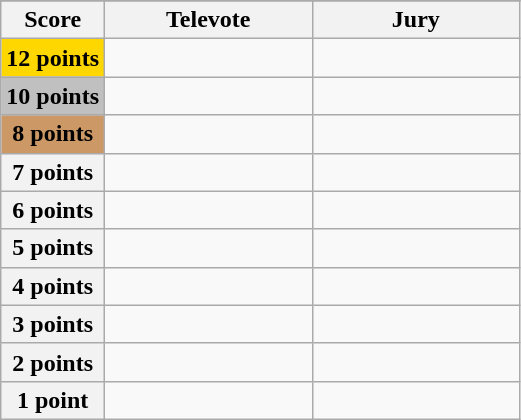<table class="wikitable">
<tr>
</tr>
<tr>
<th scope="col" width="20%">Score</th>
<th scope="col" width="40%">Televote</th>
<th scope="col" width="40%">Jury</th>
</tr>
<tr>
<th scope="row" style="background:gold">12 points</th>
<td></td>
<td></td>
</tr>
<tr>
<th scope="row" style="background:silver">10 points</th>
<td></td>
<td></td>
</tr>
<tr>
<th scope="row" style="background:#CC9966">8 points</th>
<td></td>
<td></td>
</tr>
<tr>
<th scope="row">7 points</th>
<td></td>
<td></td>
</tr>
<tr>
<th scope="row">6 points</th>
<td></td>
<td></td>
</tr>
<tr>
<th scope="row">5 points</th>
<td></td>
<td></td>
</tr>
<tr>
<th scope="row">4 points</th>
<td></td>
<td></td>
</tr>
<tr>
<th scope="row">3 points</th>
<td></td>
<td></td>
</tr>
<tr>
<th scope="row">2 points</th>
<td></td>
<td></td>
</tr>
<tr>
<th scope="row">1 point</th>
<td></td>
<td></td>
</tr>
</table>
